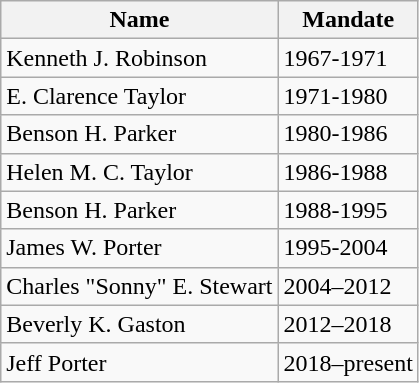<table class="wikitable centre">
<tr>
<th>Name</th>
<th>Mandate</th>
</tr>
<tr>
<td>Kenneth J. Robinson</td>
<td>1967-1971</td>
</tr>
<tr>
<td>E. Clarence Taylor</td>
<td>1971-1980</td>
</tr>
<tr>
<td>Benson H. Parker</td>
<td>1980-1986</td>
</tr>
<tr>
<td>Helen M. C. Taylor</td>
<td>1986-1988</td>
</tr>
<tr>
<td>Benson H. Parker</td>
<td>1988-1995</td>
</tr>
<tr>
<td>James W. Porter</td>
<td>1995-2004</td>
</tr>
<tr>
<td>Charles "Sonny" E. Stewart</td>
<td>2004–2012</td>
</tr>
<tr>
<td>Beverly K. Gaston</td>
<td>2012–2018</td>
</tr>
<tr>
<td>Jeff Porter</td>
<td>2018–present</td>
</tr>
</table>
